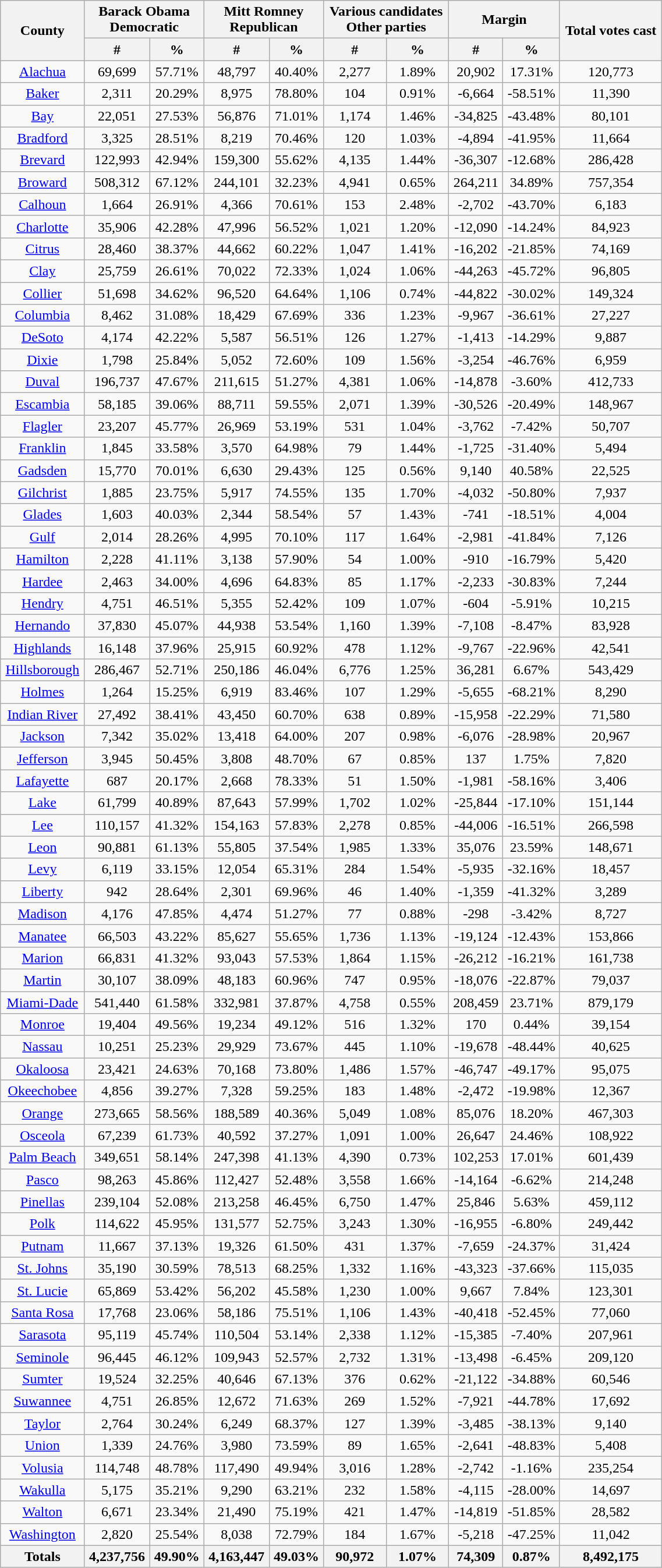<table width="60%"  class="wikitable sortable" style="text-align:center">
<tr>
<th style="text-align:center;" rowspan="2">County</th>
<th style="text-align:center;" colspan="2">Barack Obama<br>Democratic</th>
<th style="text-align:center;" colspan="2">Mitt Romney<br>Republican</th>
<th style="text-align:center;" colspan="2">Various candidates<br>Other parties</th>
<th style="text-align:center;" colspan="2">Margin</th>
<th style="text-align:center;" rowspan="2">Total votes cast</th>
</tr>
<tr>
<th style="text-align:center;" data-sort-type="number">#</th>
<th style="text-align:center;" data-sort-type="number">%</th>
<th style="text-align:center;" data-sort-type="number">#</th>
<th style="text-align:center;" data-sort-type="number">%</th>
<th style="text-align:center;" data-sort-type="number">#</th>
<th style="text-align:center;" data-sort-type="number">%</th>
<th style="text-align:center;" data-sort-type="number">#</th>
<th style="text-align:center;" data-sort-type="number">%</th>
</tr>
<tr style="text-align:center;">
<td><a href='#'>Alachua</a></td>
<td>69,699</td>
<td>57.71%</td>
<td>48,797</td>
<td>40.40%</td>
<td>2,277</td>
<td>1.89%</td>
<td>20,902</td>
<td>17.31%</td>
<td>120,773</td>
</tr>
<tr style="text-align:center;">
<td><a href='#'>Baker</a></td>
<td>2,311</td>
<td>20.29%</td>
<td>8,975</td>
<td>78.80%</td>
<td>104</td>
<td>0.91%</td>
<td>-6,664</td>
<td>-58.51%</td>
<td>11,390</td>
</tr>
<tr style="text-align:center;">
<td><a href='#'>Bay</a></td>
<td>22,051</td>
<td>27.53%</td>
<td>56,876</td>
<td>71.01%</td>
<td>1,174</td>
<td>1.46%</td>
<td>-34,825</td>
<td>-43.48%</td>
<td>80,101</td>
</tr>
<tr style="text-align:center;">
<td><a href='#'>Bradford</a></td>
<td>3,325</td>
<td>28.51%</td>
<td>8,219</td>
<td>70.46%</td>
<td>120</td>
<td>1.03%</td>
<td>-4,894</td>
<td>-41.95%</td>
<td>11,664</td>
</tr>
<tr style="text-align:center;">
<td><a href='#'>Brevard</a></td>
<td>122,993</td>
<td>42.94%</td>
<td>159,300</td>
<td>55.62%</td>
<td>4,135</td>
<td>1.44%</td>
<td>-36,307</td>
<td>-12.68%</td>
<td>286,428</td>
</tr>
<tr style="text-align:center;">
<td><a href='#'>Broward</a></td>
<td>508,312</td>
<td>67.12%</td>
<td>244,101</td>
<td>32.23%</td>
<td>4,941</td>
<td>0.65%</td>
<td>264,211</td>
<td>34.89%</td>
<td>757,354</td>
</tr>
<tr style="text-align:center;">
<td><a href='#'>Calhoun</a></td>
<td>1,664</td>
<td>26.91%</td>
<td>4,366</td>
<td>70.61%</td>
<td>153</td>
<td>2.48%</td>
<td>-2,702</td>
<td>-43.70%</td>
<td>6,183</td>
</tr>
<tr style="text-align:center;">
<td><a href='#'>Charlotte</a></td>
<td>35,906</td>
<td>42.28%</td>
<td>47,996</td>
<td>56.52%</td>
<td>1,021</td>
<td>1.20%</td>
<td>-12,090</td>
<td>-14.24%</td>
<td>84,923</td>
</tr>
<tr style="text-align:center;">
<td><a href='#'>Citrus</a></td>
<td>28,460</td>
<td>38.37%</td>
<td>44,662</td>
<td>60.22%</td>
<td>1,047</td>
<td>1.41%</td>
<td>-16,202</td>
<td>-21.85%</td>
<td>74,169</td>
</tr>
<tr style="text-align:center;">
<td><a href='#'>Clay</a></td>
<td>25,759</td>
<td>26.61%</td>
<td>70,022</td>
<td>72.33%</td>
<td>1,024</td>
<td>1.06%</td>
<td>-44,263</td>
<td>-45.72%</td>
<td>96,805</td>
</tr>
<tr style="text-align:center;">
<td><a href='#'>Collier</a></td>
<td>51,698</td>
<td>34.62%</td>
<td>96,520</td>
<td>64.64%</td>
<td>1,106</td>
<td>0.74%</td>
<td>-44,822</td>
<td>-30.02%</td>
<td>149,324</td>
</tr>
<tr style="text-align:center;">
<td><a href='#'>Columbia</a></td>
<td>8,462</td>
<td>31.08%</td>
<td>18,429</td>
<td>67.69%</td>
<td>336</td>
<td>1.23%</td>
<td>-9,967</td>
<td>-36.61%</td>
<td>27,227</td>
</tr>
<tr style="text-align:center;">
<td><a href='#'>DeSoto</a></td>
<td>4,174</td>
<td>42.22%</td>
<td>5,587</td>
<td>56.51%</td>
<td>126</td>
<td>1.27%</td>
<td>-1,413</td>
<td>-14.29%</td>
<td>9,887</td>
</tr>
<tr style="text-align:center;">
<td><a href='#'>Dixie</a></td>
<td>1,798</td>
<td>25.84%</td>
<td>5,052</td>
<td>72.60%</td>
<td>109</td>
<td>1.56%</td>
<td>-3,254</td>
<td>-46.76%</td>
<td>6,959</td>
</tr>
<tr style="text-align:center;">
<td><a href='#'>Duval</a></td>
<td>196,737</td>
<td>47.67%</td>
<td>211,615</td>
<td>51.27%</td>
<td>4,381</td>
<td>1.06%</td>
<td>-14,878</td>
<td>-3.60%</td>
<td>412,733</td>
</tr>
<tr style="text-align:center;">
<td><a href='#'>Escambia</a></td>
<td>58,185</td>
<td>39.06%</td>
<td>88,711</td>
<td>59.55%</td>
<td>2,071</td>
<td>1.39%</td>
<td>-30,526</td>
<td>-20.49%</td>
<td>148,967</td>
</tr>
<tr style="text-align:center;">
<td><a href='#'>Flagler</a></td>
<td>23,207</td>
<td>45.77%</td>
<td>26,969</td>
<td>53.19%</td>
<td>531</td>
<td>1.04%</td>
<td>-3,762</td>
<td>-7.42%</td>
<td>50,707</td>
</tr>
<tr style="text-align:center;">
<td><a href='#'>Franklin</a></td>
<td>1,845</td>
<td>33.58%</td>
<td>3,570</td>
<td>64.98%</td>
<td>79</td>
<td>1.44%</td>
<td>-1,725</td>
<td>-31.40%</td>
<td>5,494</td>
</tr>
<tr style="text-align:center;">
<td><a href='#'>Gadsden</a></td>
<td>15,770</td>
<td>70.01%</td>
<td>6,630</td>
<td>29.43%</td>
<td>125</td>
<td>0.56%</td>
<td>9,140</td>
<td>40.58%</td>
<td>22,525</td>
</tr>
<tr style="text-align:center;">
<td><a href='#'>Gilchrist</a></td>
<td>1,885</td>
<td>23.75%</td>
<td>5,917</td>
<td>74.55%</td>
<td>135</td>
<td>1.70%</td>
<td>-4,032</td>
<td>-50.80%</td>
<td>7,937</td>
</tr>
<tr style="text-align:center;">
<td><a href='#'>Glades</a></td>
<td>1,603</td>
<td>40.03%</td>
<td>2,344</td>
<td>58.54%</td>
<td>57</td>
<td>1.43%</td>
<td>-741</td>
<td>-18.51%</td>
<td>4,004</td>
</tr>
<tr style="text-align:center;">
<td><a href='#'>Gulf</a></td>
<td>2,014</td>
<td>28.26%</td>
<td>4,995</td>
<td>70.10%</td>
<td>117</td>
<td>1.64%</td>
<td>-2,981</td>
<td>-41.84%</td>
<td>7,126</td>
</tr>
<tr style="text-align:center;">
<td><a href='#'>Hamilton</a></td>
<td>2,228</td>
<td>41.11%</td>
<td>3,138</td>
<td>57.90%</td>
<td>54</td>
<td>1.00%</td>
<td>-910</td>
<td>-16.79%</td>
<td>5,420</td>
</tr>
<tr style="text-align:center;">
<td><a href='#'>Hardee</a></td>
<td>2,463</td>
<td>34.00%</td>
<td>4,696</td>
<td>64.83%</td>
<td>85</td>
<td>1.17%</td>
<td>-2,233</td>
<td>-30.83%</td>
<td>7,244</td>
</tr>
<tr style="text-align:center;">
<td><a href='#'>Hendry</a></td>
<td>4,751</td>
<td>46.51%</td>
<td>5,355</td>
<td>52.42%</td>
<td>109</td>
<td>1.07%</td>
<td>-604</td>
<td>-5.91%</td>
<td>10,215</td>
</tr>
<tr style="text-align:center;">
<td><a href='#'>Hernando</a></td>
<td>37,830</td>
<td>45.07%</td>
<td>44,938</td>
<td>53.54%</td>
<td>1,160</td>
<td>1.39%</td>
<td>-7,108</td>
<td>-8.47%</td>
<td>83,928</td>
</tr>
<tr style="text-align:center;">
<td><a href='#'>Highlands</a></td>
<td>16,148</td>
<td>37.96%</td>
<td>25,915</td>
<td>60.92%</td>
<td>478</td>
<td>1.12%</td>
<td>-9,767</td>
<td>-22.96%</td>
<td>42,541</td>
</tr>
<tr style="text-align:center;">
<td><a href='#'>Hillsborough</a></td>
<td>286,467</td>
<td>52.71%</td>
<td>250,186</td>
<td>46.04%</td>
<td>6,776</td>
<td>1.25%</td>
<td>36,281</td>
<td>6.67%</td>
<td>543,429</td>
</tr>
<tr style="text-align:center;">
<td><a href='#'>Holmes</a></td>
<td>1,264</td>
<td>15.25%</td>
<td>6,919</td>
<td>83.46%</td>
<td>107</td>
<td>1.29%</td>
<td>-5,655</td>
<td>-68.21%</td>
<td>8,290</td>
</tr>
<tr style="text-align:center;">
<td><a href='#'>Indian River</a></td>
<td>27,492</td>
<td>38.41%</td>
<td>43,450</td>
<td>60.70%</td>
<td>638</td>
<td>0.89%</td>
<td>-15,958</td>
<td>-22.29%</td>
<td>71,580</td>
</tr>
<tr style="text-align:center;">
<td><a href='#'>Jackson</a></td>
<td>7,342</td>
<td>35.02%</td>
<td>13,418</td>
<td>64.00%</td>
<td>207</td>
<td>0.98%</td>
<td>-6,076</td>
<td>-28.98%</td>
<td>20,967</td>
</tr>
<tr style="text-align:center;">
<td><a href='#'>Jefferson</a></td>
<td>3,945</td>
<td>50.45%</td>
<td>3,808</td>
<td>48.70%</td>
<td>67</td>
<td>0.85%</td>
<td>137</td>
<td>1.75%</td>
<td>7,820</td>
</tr>
<tr style="text-align:center;">
<td><a href='#'>Lafayette</a></td>
<td>687</td>
<td>20.17%</td>
<td>2,668</td>
<td>78.33%</td>
<td>51</td>
<td>1.50%</td>
<td>-1,981</td>
<td>-58.16%</td>
<td>3,406</td>
</tr>
<tr style="text-align:center;">
<td><a href='#'>Lake</a></td>
<td>61,799</td>
<td>40.89%</td>
<td>87,643</td>
<td>57.99%</td>
<td>1,702</td>
<td>1.02%</td>
<td>-25,844</td>
<td>-17.10%</td>
<td>151,144</td>
</tr>
<tr style="text-align:center;">
<td><a href='#'>Lee</a></td>
<td>110,157</td>
<td>41.32%</td>
<td>154,163</td>
<td>57.83%</td>
<td>2,278</td>
<td>0.85%</td>
<td>-44,006</td>
<td>-16.51%</td>
<td>266,598</td>
</tr>
<tr style="text-align:center;">
<td><a href='#'>Leon</a></td>
<td>90,881</td>
<td>61.13%</td>
<td>55,805</td>
<td>37.54%</td>
<td>1,985</td>
<td>1.33%</td>
<td>35,076</td>
<td>23.59%</td>
<td>148,671</td>
</tr>
<tr style="text-align:center;">
<td><a href='#'>Levy</a></td>
<td>6,119</td>
<td>33.15%</td>
<td>12,054</td>
<td>65.31%</td>
<td>284</td>
<td>1.54%</td>
<td>-5,935</td>
<td>-32.16%</td>
<td>18,457</td>
</tr>
<tr style="text-align:center;">
<td><a href='#'>Liberty</a></td>
<td>942</td>
<td>28.64%</td>
<td>2,301</td>
<td>69.96%</td>
<td>46</td>
<td>1.40%</td>
<td>-1,359</td>
<td>-41.32%</td>
<td>3,289</td>
</tr>
<tr style="text-align:center;">
<td><a href='#'>Madison</a></td>
<td>4,176</td>
<td>47.85%</td>
<td>4,474</td>
<td>51.27%</td>
<td>77</td>
<td>0.88%</td>
<td>-298</td>
<td>-3.42%</td>
<td>8,727</td>
</tr>
<tr style="text-align:center;">
<td><a href='#'>Manatee</a></td>
<td>66,503</td>
<td>43.22%</td>
<td>85,627</td>
<td>55.65%</td>
<td>1,736</td>
<td>1.13%</td>
<td>-19,124</td>
<td>-12.43%</td>
<td>153,866</td>
</tr>
<tr style="text-align:center;">
<td><a href='#'>Marion</a></td>
<td>66,831</td>
<td>41.32%</td>
<td>93,043</td>
<td>57.53%</td>
<td>1,864</td>
<td>1.15%</td>
<td>-26,212</td>
<td>-16.21%</td>
<td>161,738</td>
</tr>
<tr style="text-align:center;">
<td><a href='#'>Martin</a></td>
<td>30,107</td>
<td>38.09%</td>
<td>48,183</td>
<td>60.96%</td>
<td>747</td>
<td>0.95%</td>
<td>-18,076</td>
<td>-22.87%</td>
<td>79,037</td>
</tr>
<tr style="text-align:center;">
<td><a href='#'>Miami-Dade</a></td>
<td>541,440</td>
<td>61.58%</td>
<td>332,981</td>
<td>37.87%</td>
<td>4,758</td>
<td>0.55%</td>
<td>208,459</td>
<td>23.71%</td>
<td>879,179</td>
</tr>
<tr style="text-align:center;">
<td><a href='#'>Monroe</a></td>
<td>19,404</td>
<td>49.56%</td>
<td>19,234</td>
<td>49.12%</td>
<td>516</td>
<td>1.32%</td>
<td>170</td>
<td>0.44%</td>
<td>39,154</td>
</tr>
<tr style="text-align:center;">
<td><a href='#'>Nassau</a></td>
<td>10,251</td>
<td>25.23%</td>
<td>29,929</td>
<td>73.67%</td>
<td>445</td>
<td>1.10%</td>
<td>-19,678</td>
<td>-48.44%</td>
<td>40,625</td>
</tr>
<tr style="text-align:center;">
<td><a href='#'>Okaloosa</a></td>
<td>23,421</td>
<td>24.63%</td>
<td>70,168</td>
<td>73.80%</td>
<td>1,486</td>
<td>1.57%</td>
<td>-46,747</td>
<td>-49.17%</td>
<td>95,075</td>
</tr>
<tr style="text-align:center;">
<td><a href='#'>Okeechobee</a></td>
<td>4,856</td>
<td>39.27%</td>
<td>7,328</td>
<td>59.25%</td>
<td>183</td>
<td>1.48%</td>
<td>-2,472</td>
<td>-19.98%</td>
<td>12,367</td>
</tr>
<tr style="text-align:center;">
<td><a href='#'>Orange</a></td>
<td>273,665</td>
<td>58.56%</td>
<td>188,589</td>
<td>40.36%</td>
<td>5,049</td>
<td>1.08%</td>
<td>85,076</td>
<td>18.20%</td>
<td>467,303</td>
</tr>
<tr style="text-align:center;">
<td><a href='#'>Osceola</a></td>
<td>67,239</td>
<td>61.73%</td>
<td>40,592</td>
<td>37.27%</td>
<td>1,091</td>
<td>1.00%</td>
<td>26,647</td>
<td>24.46%</td>
<td>108,922</td>
</tr>
<tr style="text-align:center;">
<td><a href='#'>Palm Beach</a></td>
<td>349,651</td>
<td>58.14%</td>
<td>247,398</td>
<td>41.13%</td>
<td>4,390</td>
<td>0.73%</td>
<td>102,253</td>
<td>17.01%</td>
<td>601,439</td>
</tr>
<tr style="text-align:center;">
<td><a href='#'>Pasco</a></td>
<td>98,263</td>
<td>45.86%</td>
<td>112,427</td>
<td>52.48%</td>
<td>3,558</td>
<td>1.66%</td>
<td>-14,164</td>
<td>-6.62%</td>
<td>214,248</td>
</tr>
<tr style="text-align:center;">
<td><a href='#'>Pinellas</a></td>
<td>239,104</td>
<td>52.08%</td>
<td>213,258</td>
<td>46.45%</td>
<td>6,750</td>
<td>1.47%</td>
<td>25,846</td>
<td>5.63%</td>
<td>459,112</td>
</tr>
<tr style="text-align:center;">
<td><a href='#'>Polk</a></td>
<td>114,622</td>
<td>45.95%</td>
<td>131,577</td>
<td>52.75%</td>
<td>3,243</td>
<td>1.30%</td>
<td>-16,955</td>
<td>-6.80%</td>
<td>249,442</td>
</tr>
<tr style="text-align:center;">
<td><a href='#'>Putnam</a></td>
<td>11,667</td>
<td>37.13%</td>
<td>19,326</td>
<td>61.50%</td>
<td>431</td>
<td>1.37%</td>
<td>-7,659</td>
<td>-24.37%</td>
<td>31,424</td>
</tr>
<tr style="text-align:center;">
<td><a href='#'>St. Johns</a></td>
<td>35,190</td>
<td>30.59%</td>
<td>78,513</td>
<td>68.25%</td>
<td>1,332</td>
<td>1.16%</td>
<td>-43,323</td>
<td>-37.66%</td>
<td>115,035</td>
</tr>
<tr style="text-align:center;">
<td><a href='#'>St. Lucie</a></td>
<td>65,869</td>
<td>53.42%</td>
<td>56,202</td>
<td>45.58%</td>
<td>1,230</td>
<td>1.00%</td>
<td>9,667</td>
<td>7.84%</td>
<td>123,301</td>
</tr>
<tr style="text-align:center;">
<td><a href='#'>Santa Rosa</a></td>
<td>17,768</td>
<td>23.06%</td>
<td>58,186</td>
<td>75.51%</td>
<td>1,106</td>
<td>1.43%</td>
<td>-40,418</td>
<td>-52.45%</td>
<td>77,060</td>
</tr>
<tr style="text-align:center;">
<td><a href='#'>Sarasota</a></td>
<td>95,119</td>
<td>45.74%</td>
<td>110,504</td>
<td>53.14%</td>
<td>2,338</td>
<td>1.12%</td>
<td>-15,385</td>
<td>-7.40%</td>
<td>207,961</td>
</tr>
<tr style="text-align:center;">
<td><a href='#'>Seminole</a></td>
<td>96,445</td>
<td>46.12%</td>
<td>109,943</td>
<td>52.57%</td>
<td>2,732</td>
<td>1.31%</td>
<td>-13,498</td>
<td>-6.45%</td>
<td>209,120</td>
</tr>
<tr style="text-align:center;">
<td><a href='#'>Sumter</a></td>
<td>19,524</td>
<td>32.25%</td>
<td>40,646</td>
<td>67.13%</td>
<td>376</td>
<td>0.62%</td>
<td>-21,122</td>
<td>-34.88%</td>
<td>60,546</td>
</tr>
<tr style="text-align:center;">
<td><a href='#'>Suwannee</a></td>
<td>4,751</td>
<td>26.85%</td>
<td>12,672</td>
<td>71.63%</td>
<td>269</td>
<td>1.52%</td>
<td>-7,921</td>
<td>-44.78%</td>
<td>17,692</td>
</tr>
<tr style="text-align:center;">
<td><a href='#'>Taylor</a></td>
<td>2,764</td>
<td>30.24%</td>
<td>6,249</td>
<td>68.37%</td>
<td>127</td>
<td>1.39%</td>
<td>-3,485</td>
<td>-38.13%</td>
<td>9,140</td>
</tr>
<tr style="text-align:center;">
<td><a href='#'>Union</a></td>
<td>1,339</td>
<td>24.76%</td>
<td>3,980</td>
<td>73.59%</td>
<td>89</td>
<td>1.65%</td>
<td>-2,641</td>
<td>-48.83%</td>
<td>5,408</td>
</tr>
<tr style="text-align:center;">
<td><a href='#'>Volusia</a></td>
<td>114,748</td>
<td>48.78%</td>
<td>117,490</td>
<td>49.94%</td>
<td>3,016</td>
<td>1.28%</td>
<td>-2,742</td>
<td>-1.16%</td>
<td>235,254</td>
</tr>
<tr style="text-align:center;">
<td><a href='#'>Wakulla</a></td>
<td>5,175</td>
<td>35.21%</td>
<td>9,290</td>
<td>63.21%</td>
<td>232</td>
<td>1.58%</td>
<td>-4,115</td>
<td>-28.00%</td>
<td>14,697</td>
</tr>
<tr style="text-align:center;">
<td><a href='#'>Walton</a></td>
<td>6,671</td>
<td>23.34%</td>
<td>21,490</td>
<td>75.19%</td>
<td>421</td>
<td>1.47%</td>
<td>-14,819</td>
<td>-51.85%</td>
<td>28,582</td>
</tr>
<tr style="text-align:center;">
<td><a href='#'>Washington</a></td>
<td>2,820</td>
<td>25.54%</td>
<td>8,038</td>
<td>72.79%</td>
<td>184</td>
<td>1.67%</td>
<td>-5,218</td>
<td>-47.25%</td>
<td>11,042</td>
</tr>
<tr>
<th>Totals</th>
<th>4,237,756</th>
<th>49.90%</th>
<th>4,163,447</th>
<th>49.03%</th>
<th>90,972</th>
<th>1.07%</th>
<th>74,309</th>
<th>0.87%</th>
<th>8,492,175</th>
</tr>
</table>
